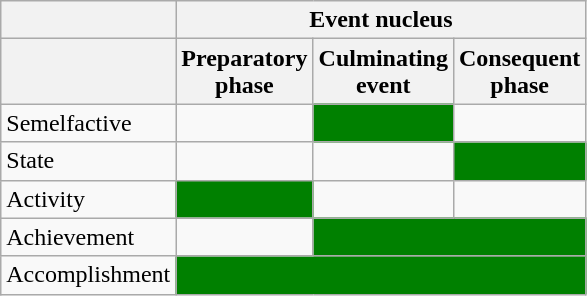<table class="wikitable">
<tr>
<th></th>
<th colspan="3">Event nucleus</th>
</tr>
<tr>
<th></th>
<th>Preparatory<br>phase</th>
<th>Culminating<br>event</th>
<th>Consequent<br>phase</th>
</tr>
<tr>
<td>Semelfactive</td>
<td></td>
<td style="background-color:green;"></td>
<td></td>
</tr>
<tr>
<td>State</td>
<td></td>
<td></td>
<td style="background-color:green;"></td>
</tr>
<tr>
<td>Activity</td>
<td style="background-color:green;"></td>
<td></td>
<td></td>
</tr>
<tr>
<td>Achievement</td>
<td></td>
<td colspan="2" style="background-color:green;"></td>
</tr>
<tr>
<td>Accomplishment</td>
<td colspan="3" style="background-color:green;"></td>
</tr>
</table>
